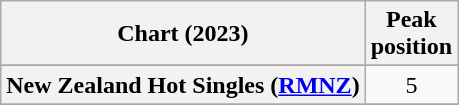<table class="wikitable sortable plainrowheaders" style="text-align:center">
<tr>
<th scope="col">Chart (2023)</th>
<th scope="col">Peak<br>position</th>
</tr>
<tr>
</tr>
<tr>
<th scope="row">New Zealand Hot Singles (<a href='#'>RMNZ</a>)</th>
<td>5</td>
</tr>
<tr>
</tr>
<tr>
</tr>
</table>
